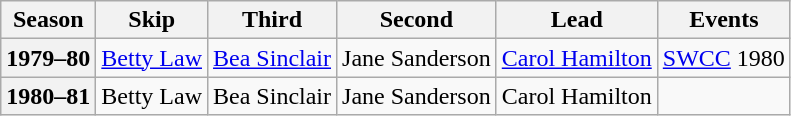<table class="wikitable">
<tr>
<th scope="col">Season</th>
<th scope="col">Skip</th>
<th scope="col">Third</th>
<th scope="col">Second</th>
<th scope="col">Lead</th>
<th scope="col">Events</th>
</tr>
<tr>
<th scope="row">1979–80</th>
<td><a href='#'>Betty Law</a></td>
<td><a href='#'>Bea Sinclair</a></td>
<td>Jane Sanderson</td>
<td><a href='#'>Carol Hamilton</a></td>
<td><a href='#'>SWCC</a> 1980 <br> </td>
</tr>
<tr>
<th scope="row">1980–81</th>
<td>Betty Law</td>
<td>Bea Sinclair</td>
<td>Jane Sanderson</td>
<td>Carol Hamilton</td>
<td> </td>
</tr>
</table>
